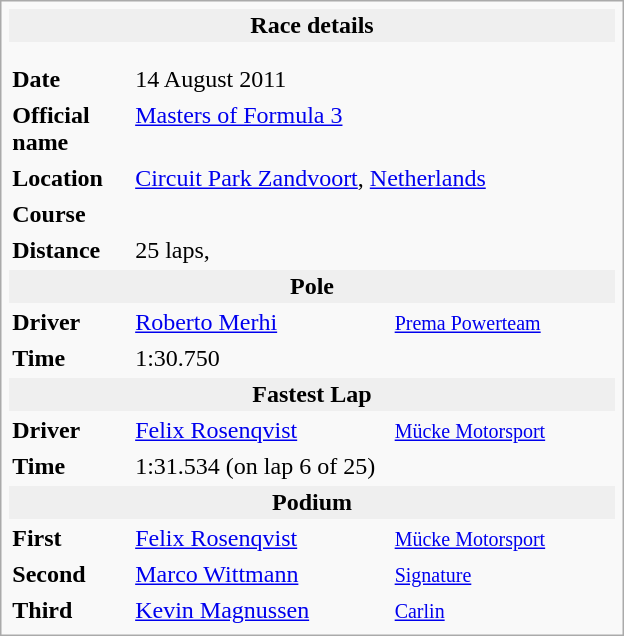<table class="infobox" align="right" cellpadding="2" style="float:right; width: 26em; ">
<tr>
<th colspan="3" style="background:#efefef;">Race details</th>
</tr>
<tr>
<td colspan="3" style="text-align:center;"></td>
</tr>
<tr>
<td colspan="3" style="text-align:center;"></td>
</tr>
<tr>
<td style="width: 20%;"><strong>Date</strong></td>
<td>14 August 2011</td>
</tr>
<tr>
<td><strong>Official name</strong></td>
<td colspan=2><a href='#'>Masters of Formula 3</a></td>
</tr>
<tr>
<td><strong>Location</strong></td>
<td colspan=2><a href='#'>Circuit Park Zandvoort</a>, <a href='#'>Netherlands</a></td>
</tr>
<tr>
<td><strong>Course</strong></td>
<td colspan=2></td>
</tr>
<tr>
<td><strong>Distance</strong></td>
<td colspan=2>25 laps, </td>
</tr>
<tr>
<th colspan="3" style="background:#efefef;">Pole</th>
</tr>
<tr>
<td><strong>Driver</strong></td>
<td> <a href='#'>Roberto Merhi</a></td>
<td><small><a href='#'>Prema Powerteam</a></small></td>
</tr>
<tr>
<td><strong>Time</strong></td>
<td colspan=2>1:30.750</td>
</tr>
<tr>
<th colspan="3" style="background:#efefef;">Fastest Lap</th>
</tr>
<tr>
<td><strong>Driver</strong></td>
<td> <a href='#'>Felix Rosenqvist</a></td>
<td><small><a href='#'>Mücke Motorsport</a></small></td>
</tr>
<tr>
<td><strong>Time</strong></td>
<td colspan=2>1:31.534 (on lap 6 of 25)</td>
</tr>
<tr>
<th colspan="3" style="background:#efefef;">Podium</th>
</tr>
<tr>
<td><strong>First</strong></td>
<td> <a href='#'>Felix Rosenqvist</a></td>
<td><small><a href='#'>Mücke Motorsport</a></small></td>
</tr>
<tr>
<td><strong>Second</strong></td>
<td> <a href='#'>Marco Wittmann</a></td>
<td><small><a href='#'>Signature</a></small></td>
</tr>
<tr>
<td><strong>Third</strong></td>
<td> <a href='#'>Kevin Magnussen</a></td>
<td><small><a href='#'>Carlin</a></small></td>
</tr>
</table>
